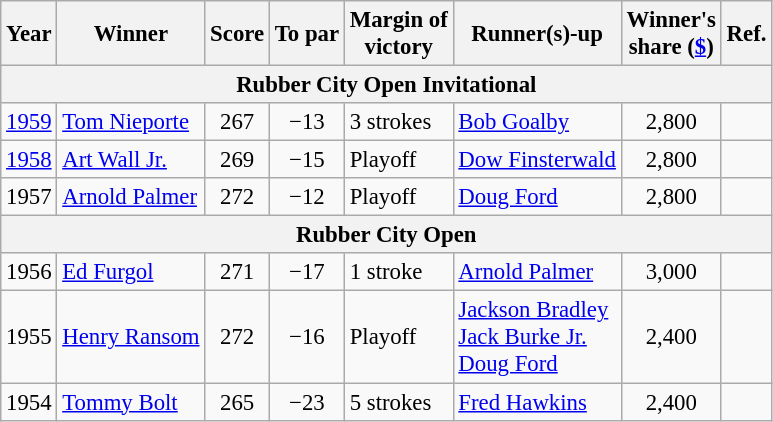<table class="wikitable" style="font-size:95%">
<tr>
<th>Year</th>
<th>Winner</th>
<th>Score</th>
<th>To par</th>
<th>Margin of<br>victory</th>
<th>Runner(s)-up</th>
<th>Winner's<br>share (<a href='#'>$</a>)</th>
<th>Ref.</th>
</tr>
<tr>
<th colspan=9>Rubber City Open Invitational</th>
</tr>
<tr>
<td><a href='#'>1959</a></td>
<td> <a href='#'>Tom Nieporte</a></td>
<td align=center>267</td>
<td align=center>−13</td>
<td>3 strokes</td>
<td> <a href='#'>Bob Goalby</a></td>
<td align=center>2,800</td>
<td></td>
</tr>
<tr>
<td><a href='#'>1958</a></td>
<td> <a href='#'>Art Wall Jr.</a></td>
<td align=center>269</td>
<td align=center>−15</td>
<td>Playoff</td>
<td> <a href='#'>Dow Finsterwald</a></td>
<td align=center>2,800</td>
<td></td>
</tr>
<tr>
<td>1957</td>
<td> <a href='#'>Arnold Palmer</a></td>
<td align=center>272</td>
<td align=center>−12</td>
<td>Playoff</td>
<td> <a href='#'>Doug Ford</a></td>
<td align=center>2,800</td>
<td></td>
</tr>
<tr>
<th colspan=9>Rubber City Open</th>
</tr>
<tr>
<td>1956</td>
<td> <a href='#'>Ed Furgol</a></td>
<td align=center>271</td>
<td align=center>−17</td>
<td>1 stroke</td>
<td> <a href='#'>Arnold Palmer</a></td>
<td align=center>3,000</td>
<td></td>
</tr>
<tr>
<td>1955</td>
<td> <a href='#'>Henry Ransom</a></td>
<td align=center>272</td>
<td align=center>−16</td>
<td>Playoff</td>
<td> <a href='#'>Jackson Bradley</a><br> <a href='#'>Jack Burke Jr.</a><br> <a href='#'>Doug Ford</a></td>
<td align=center>2,400</td>
<td></td>
</tr>
<tr>
<td>1954</td>
<td> <a href='#'>Tommy Bolt</a></td>
<td align=center>265</td>
<td align=center>−23</td>
<td>5 strokes</td>
<td> <a href='#'>Fred Hawkins</a></td>
<td align=center>2,400</td>
<td></td>
</tr>
</table>
